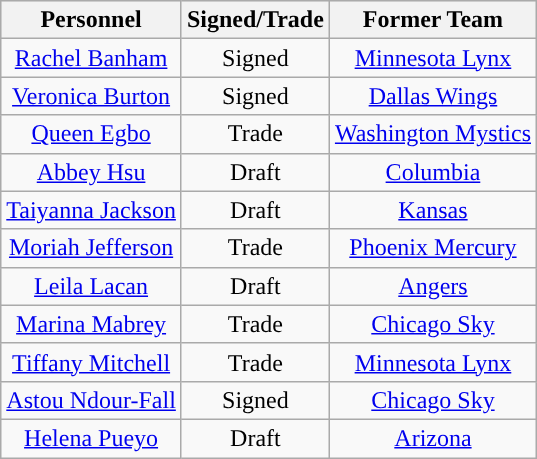<table class="wikitable" style="text-align: center">
<tr align="center" bgcolor="#dddddd">
<th><strong>Personnel</strong></th>
<th><strong>Signed/Trade</strong></th>
<th><strong>Former Team</strong></th>
</tr>
<tr>
<td><a href='#'>Rachel Banham</a></td>
<td>Signed</td>
<td><a href='#'>Minnesota Lynx</a></td>
</tr>
<tr>
<td><a href='#'>Veronica Burton</a></td>
<td>Signed</td>
<td><a href='#'>Dallas Wings</a></td>
</tr>
<tr>
<td><a href='#'>Queen Egbo</a></td>
<td>Trade</td>
<td><a href='#'>Washington Mystics</a></td>
</tr>
<tr>
<td><a href='#'>Abbey Hsu</a></td>
<td>Draft</td>
<td><a href='#'>Columbia</a></td>
</tr>
<tr>
<td><a href='#'>Taiyanna Jackson</a></td>
<td>Draft</td>
<td><a href='#'>Kansas</a></td>
</tr>
<tr>
<td><a href='#'>Moriah Jefferson</a></td>
<td>Trade</td>
<td><a href='#'>Phoenix Mercury</a></td>
</tr>
<tr>
<td><a href='#'>Leila Lacan</a></td>
<td>Draft</td>
<td><a href='#'>Angers</a></td>
</tr>
<tr>
<td><a href='#'>Marina Mabrey</a></td>
<td>Trade</td>
<td><a href='#'>Chicago Sky</a></td>
</tr>
<tr>
<td><a href='#'>Tiffany Mitchell</a></td>
<td>Trade</td>
<td><a href='#'>Minnesota Lynx</a></td>
</tr>
<tr>
<td><a href='#'>Astou Ndour-Fall</a></td>
<td>Signed</td>
<td><a href='#'>Chicago Sky</a></td>
</tr>
<tr>
<td><a href='#'>Helena Pueyo</a></td>
<td>Draft</td>
<td><a href='#'>Arizona</a></td>
</tr>
</table>
